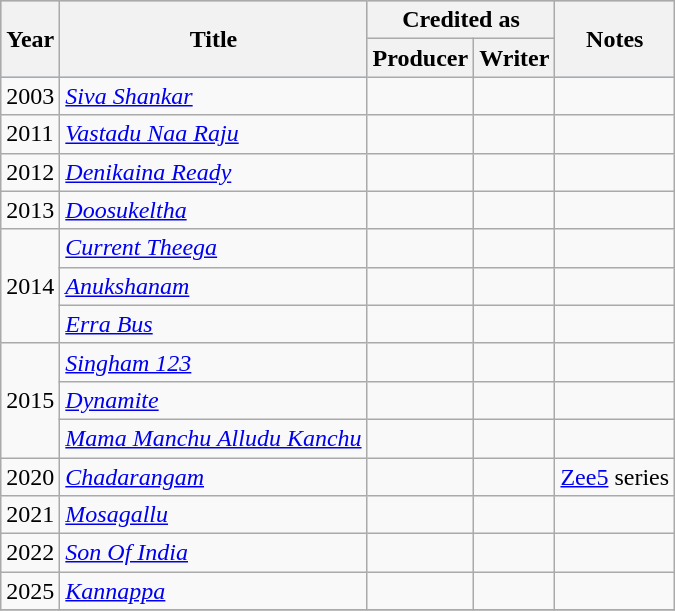<table class="wikitable">
<tr style="background:#B0C4DE; text-align:center;">
<th rowspan="2" scope="col">Year</th>
<th rowspan="2" scope="col">Title</th>
<th scope="col"  colspan="2">Credited as</th>
<th rowspan="2" class="unsortable" scope="col">Notes</th>
</tr>
<tr>
<th>Producer</th>
<th>Writer</th>
</tr>
<tr>
<td>2003</td>
<td><em><a href='#'>Siva Shankar</a></em></td>
<td></td>
<td></td>
<td></td>
</tr>
<tr>
<td>2011</td>
<td><em><a href='#'>Vastadu Naa Raju</a></em></td>
<td></td>
<td></td>
<td></td>
</tr>
<tr>
<td>2012</td>
<td><em><a href='#'>Denikaina Ready</a></em></td>
<td></td>
<td></td>
<td></td>
</tr>
<tr>
<td>2013</td>
<td><em><a href='#'>Doosukeltha</a></em></td>
<td></td>
<td></td>
<td></td>
</tr>
<tr>
<td rowspan="3">2014</td>
<td><em><a href='#'>Current Theega</a></em></td>
<td></td>
<td></td>
<td></td>
</tr>
<tr>
<td><em><a href='#'>Anukshanam</a></em></td>
<td></td>
<td></td>
<td></td>
</tr>
<tr>
<td><em><a href='#'>Erra Bus</a></em></td>
<td></td>
<td></td>
<td></td>
</tr>
<tr>
<td rowspan="3">2015</td>
<td><em><a href='#'>Singham 123</a></em></td>
<td></td>
<td></td>
<td></td>
</tr>
<tr>
<td><em><a href='#'>Dynamite</a></em></td>
<td></td>
<td></td>
<td></td>
</tr>
<tr>
<td><em><a href='#'>Mama Manchu Alludu Kanchu</a></em></td>
<td></td>
<td></td>
<td></td>
</tr>
<tr>
<td>2020</td>
<td><em><a href='#'>Chadarangam</a></em></td>
<td></td>
<td></td>
<td><a href='#'>Zee5</a> series</td>
</tr>
<tr>
<td>2021</td>
<td><em><a href='#'>Mosagallu</a></em></td>
<td></td>
<td></td>
<td></td>
</tr>
<tr>
<td>2022</td>
<td><em><a href='#'>Son Of India</a></em></td>
<td></td>
<td></td>
<td></td>
</tr>
<tr>
<td>2025</td>
<td><em><a href='#'>Kannappa</a></em></td>
<td></td>
<td></td>
<td></td>
</tr>
<tr>
</tr>
</table>
